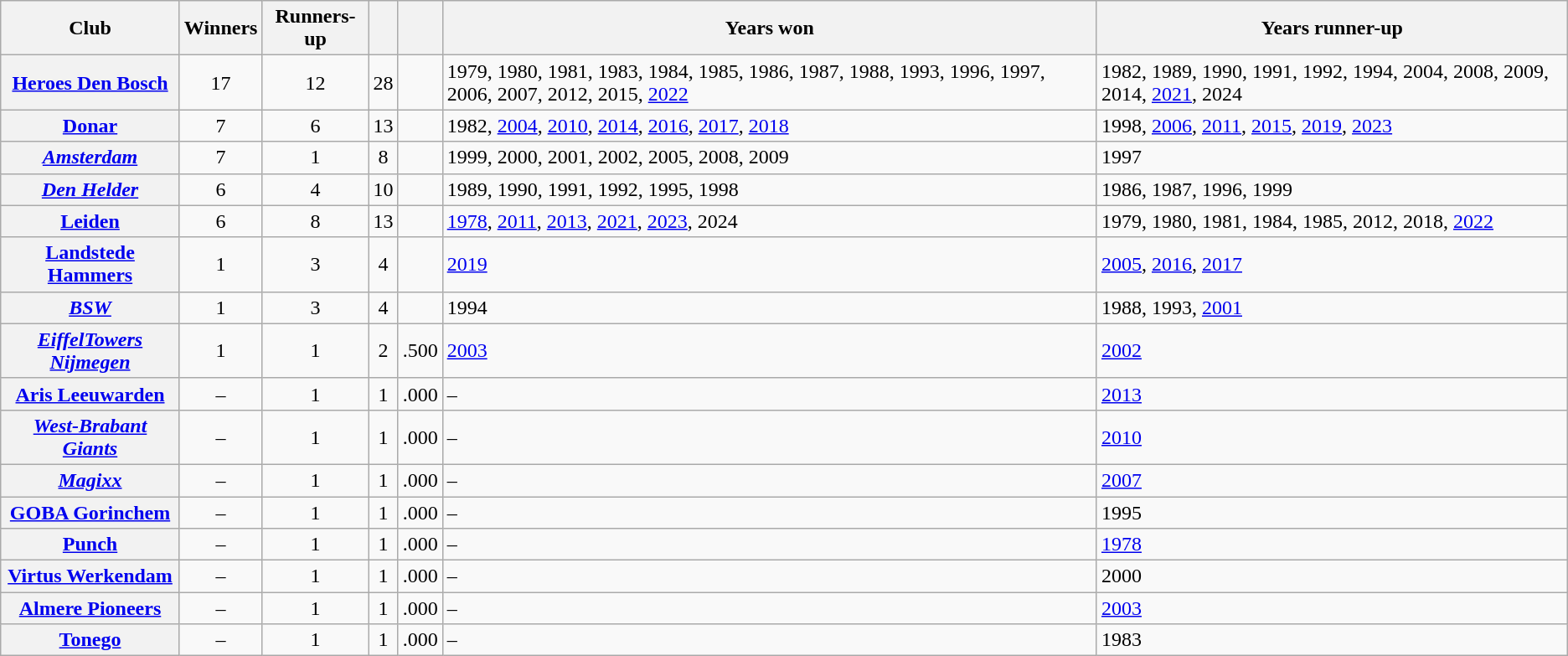<table class="wikitable plainrowheaders sortable">
<tr>
<th>Club</th>
<th>Winners</th>
<th>Runners-up</th>
<th></th>
<th></th>
<th class="unsortable">Years won</th>
<th class="unsortable">Years runner-up</th>
</tr>
<tr>
<th scope="row"><strong><a href='#'>Heroes Den Bosch</a> </strong></th>
<td align="center">17</td>
<td align="center">12</td>
<td align="center">28</td>
<td align="center"></td>
<td>1979, 1980, 1981, 1983, 1984, 1985, 1986, 1987, 1988, 1993, 1996, 1997, 2006, 2007, 2012, 2015, <a href='#'>2022</a></td>
<td>1982, 1989, 1990, 1991, 1992, 1994, 2004, 2008, 2009, 2014, <a href='#'>2021</a>, 2024</td>
</tr>
<tr>
<th scope="row"><a href='#'><strong>Donar</strong></a></th>
<td align="center">7</td>
<td align="center">6</td>
<td align="center">13</td>
<td align="center"></td>
<td>1982, <a href='#'>2004</a>, <a href='#'>2010</a>, <a href='#'>2014</a>, <a href='#'>2016</a>, <a href='#'>2017</a>, <a href='#'>2018</a></td>
<td>1998, <a href='#'>2006</a>, <a href='#'>2011</a>, <a href='#'>2015</a>, <a href='#'>2019</a>, <a href='#'>2023</a></td>
</tr>
<tr>
<th scope="row"><a href='#'><em>Amsterdam</em></a></th>
<td align="center">7</td>
<td align="center">1</td>
<td align="center">8</td>
<td align="center"></td>
<td>1999, 2000, 2001, 2002, 2005, 2008, 2009</td>
<td>1997</td>
</tr>
<tr>
<th scope="row"><a href='#'><em>Den Helder</em></a></th>
<td align="center">6</td>
<td align="center">4</td>
<td align="center">10</td>
<td align="center"></td>
<td>1989, 1990, 1991, 1992, 1995, 1998</td>
<td>1986, 1987, 1996, 1999</td>
</tr>
<tr>
<th scope="row"><a href='#'><strong>Leiden</strong></a></th>
<td align="center">6</td>
<td align="center">8</td>
<td align="center">13</td>
<td align="center"></td>
<td><a href='#'>1978</a>, <a href='#'>2011</a>, <a href='#'>2013</a>, <a href='#'>2021</a>, <a href='#'>2023</a>, 2024</td>
<td>1979, 1980, 1981, 1984, 1985, 2012, 2018, <a href='#'>2022</a></td>
</tr>
<tr>
<th scope="row"><strong><a href='#'>Landstede Hammers</a></strong></th>
<td align="center">1</td>
<td align="center">3</td>
<td align="center">4</td>
<td align="center"></td>
<td><a href='#'>2019</a></td>
<td><a href='#'>2005</a>, <a href='#'>2016</a>, <a href='#'>2017</a></td>
</tr>
<tr>
<th scope="row"><a href='#'><em>BSW</em></a></th>
<td align="center">1</td>
<td align="center">3</td>
<td align="center">4</td>
<td align="center"></td>
<td>1994</td>
<td>1988, 1993, <a href='#'>2001</a></td>
</tr>
<tr>
<th scope="row"><em><a href='#'>EiffelTowers Nijmegen</a></em></th>
<td align="center">1</td>
<td align="center">1</td>
<td align="center">2</td>
<td align="center">.500</td>
<td><a href='#'>2003</a></td>
<td><a href='#'>2002</a></td>
</tr>
<tr>
<th scope="row"><strong><a href='#'>Aris Leeuwarden</a></strong></th>
<td align="center">–</td>
<td align="center">1</td>
<td align="center">1</td>
<td align="center">.000</td>
<td>–</td>
<td><a href='#'>2013</a></td>
</tr>
<tr>
<th scope="row"><em><a href='#'>West-Brabant Giants</a></em></th>
<td align="center">–</td>
<td align="center">1</td>
<td align="center">1</td>
<td align="center">.000</td>
<td>–</td>
<td><a href='#'>2010</a></td>
</tr>
<tr>
<th scope="row"><a href='#'><em>Magixx</em></a></th>
<td align="center">–</td>
<td align="center">1</td>
<td align="center">1</td>
<td align="center">.000</td>
<td>–</td>
<td><a href='#'>2007</a></td>
</tr>
<tr>
<th scope="row"><a href='#'>GOBA Gorinchem</a></th>
<td align="center">–</td>
<td align="center">1</td>
<td align="center">1</td>
<td align="center">.000</td>
<td>–</td>
<td>1995</td>
</tr>
<tr>
<th scope="row"><a href='#'>Punch</a></th>
<td align="center">–</td>
<td align="center">1</td>
<td align="center">1</td>
<td align="center">.000</td>
<td>–</td>
<td><a href='#'>1978</a></td>
</tr>
<tr>
<th scope="row"><a href='#'>Virtus Werkendam</a></th>
<td align="center">–</td>
<td align="center">1</td>
<td align="center">1</td>
<td align="center">.000</td>
<td>–</td>
<td>2000</td>
</tr>
<tr>
<th scope="row"><a href='#'>Almere Pioneers</a></th>
<td align="center">–</td>
<td align="center">1</td>
<td align="center">1</td>
<td align="center">.000</td>
<td>–</td>
<td><a href='#'>2003</a></td>
</tr>
<tr>
<th scope="row"><a href='#'>Tonego</a></th>
<td align="center">–</td>
<td align="center">1</td>
<td align="center">1</td>
<td align="center">.000</td>
<td>–</td>
<td>1983</td>
</tr>
</table>
